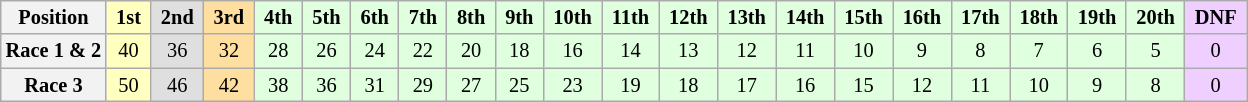<table class="wikitable" style="font-size:85%; text-align:center">
<tr>
<th>Position</th>
<td style="background:#ffffbf;"> <strong>1st</strong> </td>
<td style="background:#dfdfdf;"> <strong>2nd</strong> </td>
<td style="background:#ffdf9f;"> <strong>3rd</strong> </td>
<td style="background:#dfffdf;"> <strong>4th</strong> </td>
<td style="background:#dfffdf;"> <strong>5th</strong> </td>
<td style="background:#dfffdf;"> <strong>6th</strong> </td>
<td style="background:#dfffdf;"> <strong>7th</strong> </td>
<td style="background:#dfffdf;"> <strong>8th</strong> </td>
<td style="background:#dfffdf;"> <strong>9th</strong> </td>
<td style="background:#dfffdf;"> <strong>10th</strong> </td>
<td style="background:#dfffdf;"> <strong>11th</strong> </td>
<td style="background:#dfffdf;"> <strong>12th</strong> </td>
<td style="background:#dfffdf;"> <strong>13th</strong> </td>
<td style="background:#dfffdf;"> <strong>14th</strong> </td>
<td style="background:#dfffdf;"> <strong>15th</strong> </td>
<td style="background:#dfffdf;"> <strong>16th</strong> </td>
<td style="background:#dfffdf;"> <strong>17th</strong> </td>
<td style="background:#dfffdf;"> <strong>18th</strong> </td>
<td style="background:#dfffdf;"> <strong>19th</strong> </td>
<td style="background:#dfffdf;"> <strong>20th</strong> </td>
<td style="background:#efcfff;"> <strong>DNF</strong> </td>
</tr>
<tr>
<th>Race 1 & 2</th>
<td style="background:#ffffbf;">40</td>
<td style="background:#dfdfdf;">36</td>
<td style="background:#ffdf9f;">32</td>
<td style="background:#dfffdf;">28</td>
<td style="background:#dfffdf;">26</td>
<td style="background:#dfffdf;">24</td>
<td style="background:#dfffdf;">22</td>
<td style="background:#dfffdf;">20</td>
<td style="background:#dfffdf;">18</td>
<td style="background:#dfffdf;">16</td>
<td style="background:#dfffdf;">14</td>
<td style="background:#dfffdf;">13</td>
<td style="background:#dfffdf;">12</td>
<td style="background:#dfffdf;">11</td>
<td style="background:#dfffdf;">10</td>
<td style="background:#dfffdf;">9</td>
<td style="background:#dfffdf;">8</td>
<td style="background:#dfffdf;">7</td>
<td style="background:#dfffdf;">6</td>
<td style="background:#dfffdf;">5</td>
<td style="background:#efcfff;">0</td>
</tr>
<tr>
<th>Race 3</th>
<td style="background:#ffffbf;">50</td>
<td style="background:#dfdfdf;">46</td>
<td style="background:#ffdf9f;">42</td>
<td style="background:#dfffdf;">38</td>
<td style="background:#dfffdf;">36</td>
<td style="background:#dfffdf;">31</td>
<td style="background:#dfffdf;">29</td>
<td style="background:#dfffdf;">27</td>
<td style="background:#dfffdf;">25</td>
<td style="background:#dfffdf;">23</td>
<td style="background:#dfffdf;">19</td>
<td style="background:#dfffdf;">18</td>
<td style="background:#dfffdf;">17</td>
<td style="background:#dfffdf;">16</td>
<td style="background:#dfffdf;">15</td>
<td style="background:#dfffdf;">12</td>
<td style="background:#dfffdf;">11</td>
<td style="background:#dfffdf;">10</td>
<td style="background:#dfffdf;">9</td>
<td style="background:#dfffdf;">8</td>
<td style="background:#efcfff;">0</td>
</tr>
</table>
